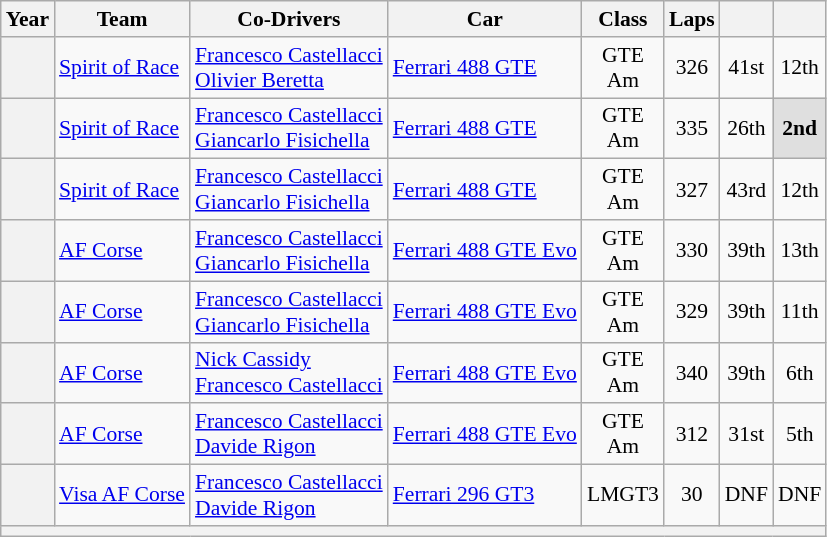<table class="wikitable" style="text-align:center; font-size:90%">
<tr>
<th>Year</th>
<th>Team</th>
<th>Co-Drivers</th>
<th>Car</th>
<th>Class</th>
<th>Laps</th>
<th></th>
<th></th>
</tr>
<tr>
<th></th>
<td align="left"> <a href='#'>Spirit of Race</a></td>
<td align="left"> <a href='#'>Francesco Castellacci</a><br> <a href='#'>Olivier Beretta</a></td>
<td align="left"><a href='#'>Ferrari 488 GTE</a></td>
<td>GTE<br>Am</td>
<td>326</td>
<td>41st</td>
<td>12th</td>
</tr>
<tr>
<th></th>
<td align="left"> <a href='#'>Spirit of Race</a></td>
<td align="left"> <a href='#'>Francesco Castellacci</a><br> <a href='#'>Giancarlo Fisichella</a></td>
<td align="left"><a href='#'>Ferrari 488 GTE</a></td>
<td>GTE<br>Am</td>
<td>335</td>
<td>26th</td>
<td style="background:#DFDFDF;"><strong>2nd</strong></td>
</tr>
<tr>
<th></th>
<td align="left"> <a href='#'>Spirit of Race</a></td>
<td align="left"> <a href='#'>Francesco Castellacci</a><br> <a href='#'>Giancarlo Fisichella</a></td>
<td align="left"><a href='#'>Ferrari 488 GTE</a></td>
<td>GTE<br>Am</td>
<td>327</td>
<td>43rd</td>
<td>12th</td>
</tr>
<tr>
<th></th>
<td align="left"> <a href='#'>AF Corse</a></td>
<td align="left"> <a href='#'>Francesco Castellacci</a><br> <a href='#'>Giancarlo Fisichella</a></td>
<td align="left"><a href='#'>Ferrari 488 GTE Evo</a></td>
<td>GTE<br>Am</td>
<td>330</td>
<td>39th</td>
<td>13th</td>
</tr>
<tr>
<th></th>
<td align="left"> <a href='#'>AF Corse</a></td>
<td align="left"> <a href='#'>Francesco Castellacci</a><br> <a href='#'>Giancarlo Fisichella</a></td>
<td align="left"><a href='#'>Ferrari 488 GTE Evo</a></td>
<td>GTE<br>Am</td>
<td>329</td>
<td>39th</td>
<td>11th</td>
</tr>
<tr>
<th></th>
<td align="left"> <a href='#'>AF Corse</a></td>
<td align="left"> <a href='#'>Nick Cassidy</a><br> <a href='#'>Francesco Castellacci</a></td>
<td align="left"><a href='#'>Ferrari 488 GTE Evo</a></td>
<td>GTE<br>Am</td>
<td>340</td>
<td>39th</td>
<td>6th</td>
</tr>
<tr>
<th></th>
<td align="left"> <a href='#'>AF Corse</a></td>
<td align="left"> <a href='#'>Francesco Castellacci</a><br> <a href='#'>Davide Rigon</a></td>
<td align="left"><a href='#'>Ferrari 488 GTE Evo</a></td>
<td>GTE<br>Am</td>
<td>312</td>
<td>31st</td>
<td>5th</td>
</tr>
<tr>
<th></th>
<td align="left"> <a href='#'>Visa AF Corse</a></td>
<td align="left"> <a href='#'>Francesco Castellacci</a><br> <a href='#'>Davide Rigon</a></td>
<td align="left"><a href='#'>Ferrari 296 GT3</a></td>
<td>LMGT3</td>
<td>30</td>
<td>DNF</td>
<td>DNF</td>
</tr>
<tr>
<th colspan="16"></th>
</tr>
</table>
